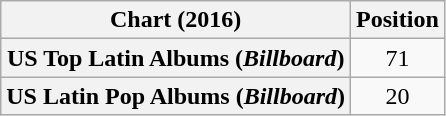<table class="wikitable sortable plainrowheaders" style="text-align:center">
<tr>
<th scope="col">Chart (2016)</th>
<th scope="col">Position</th>
</tr>
<tr>
<th scope="row">US Top Latin Albums (<em>Billboard</em>)</th>
<td>71</td>
</tr>
<tr>
<th scope="row">US Latin Pop Albums (<em>Billboard</em>)</th>
<td>20</td>
</tr>
</table>
